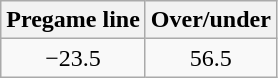<table class="wikitable" style="margin-left: auto; margin-right: auto; border: none; display: inline-table;">
<tr align="center">
<th style=>Pregame line</th>
<th style=>Over/under</th>
</tr>
<tr align="center">
<td>−23.5</td>
<td>56.5</td>
</tr>
</table>
